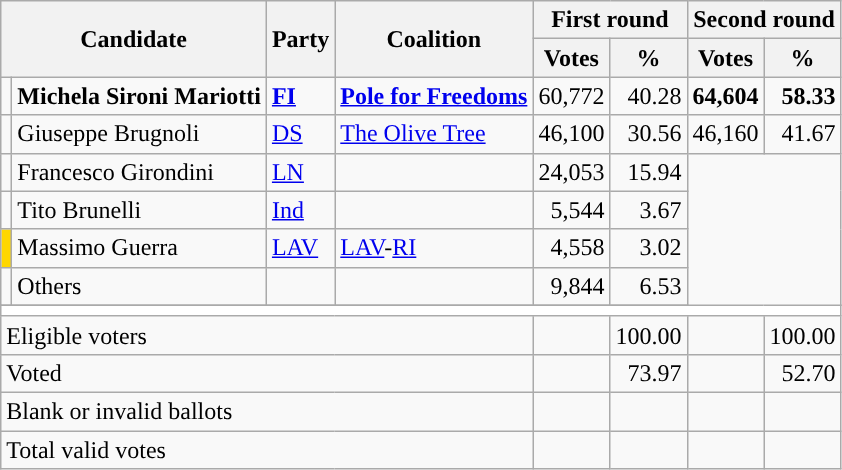<table class="wikitable centre">
<tr>
<th scope="col" rowspan=2 colspan=2>Candidate</th>
<th scope="col" rowspan=2 colspan=1>Party</th>
<th scope="col" rowspan=2 colspan=1>Coalition</th>
<th scope="col" colspan=2>First round</th>
<th scope="col" colspan=2>Second round</th>
</tr>
<tr>
<th scope="col">Votes</th>
<th scope="col">%</th>
<th scope="col">Votes</th>
<th scope="col">%</th>
</tr>
<tr>
<td></td>
<td><strong>Michela Sironi Mariotti</strong></td>
<td><strong><a href='#'>FI</a></strong></td>
<td><strong><a href='#'>Pole for Freedoms</a></strong></td>
<td style="text-align: right">60,772</td>
<td style="text-align: right">40.28</td>
<td style="text-align: right"><strong>64,604</strong></td>
<td style="text-align: right"><strong>58.33</strong></td>
</tr>
<tr>
<td></td>
<td>Giuseppe Brugnoli</td>
<td><a href='#'>DS</a></td>
<td><a href='#'>The Olive Tree</a></td>
<td style="text-align: right">46,100</td>
<td style="text-align: right">30.56</td>
<td style="text-align: right">46,160</td>
<td style="text-align: right">41.67</td>
</tr>
<tr>
<td></td>
<td>Francesco Girondini</td>
<td><a href='#'>LN</a></td>
<td></td>
<td style="text-align: right">24,053</td>
<td style="text-align: right">15.94</td>
</tr>
<tr>
<td bgcolor=""></td>
<td>Tito Brunelli</td>
<td><a href='#'>Ind</a></td>
<td></td>
<td style="text-align: right">5,544</td>
<td style="text-align: right">3.67</td>
</tr>
<tr>
<td bgcolor="gold"></td>
<td>Massimo Guerra</td>
<td><a href='#'>LAV</a></td>
<td><a href='#'>LAV</a>-<a href='#'>RI</a></td>
<td style="text-align: right">4,558</td>
<td style="text-align: right">3.02</td>
</tr>
<tr>
<td bgcolor=""></td>
<td>Others</td>
<td></td>
<td></td>
<td style="text-align: right">9,844</td>
<td style="text-align: right">6.53</td>
</tr>
<tr>
</tr>
<tr bgcolor=white>
<td colspan=8></td>
</tr>
<tr>
<td colspan=4>Eligible voters</td>
<td style="text-align: right"></td>
<td style="text-align: right">100.00</td>
<td style="text-align: right"></td>
<td style="text-align: right">100.00</td>
</tr>
<tr>
<td colspan=4>Voted</td>
<td style="text-align: right"></td>
<td style="text-align: right">73.97</td>
<td style="text-align: right"></td>
<td style="text-align: right">52.70</td>
</tr>
<tr>
<td colspan=4>Blank or invalid ballots</td>
<td style="text-align: right"></td>
<td style="text-align: right"></td>
<td style="text-align: right"></td>
<td style="text-align: right"></td>
</tr>
<tr>
<td colspan=4>Total valid votes</td>
<td style="text-align: right"></td>
<td style="text-align: right"></td>
<td style="text-align: right"></td>
<td style="text-align: right"></td>
</tr>
</table>
